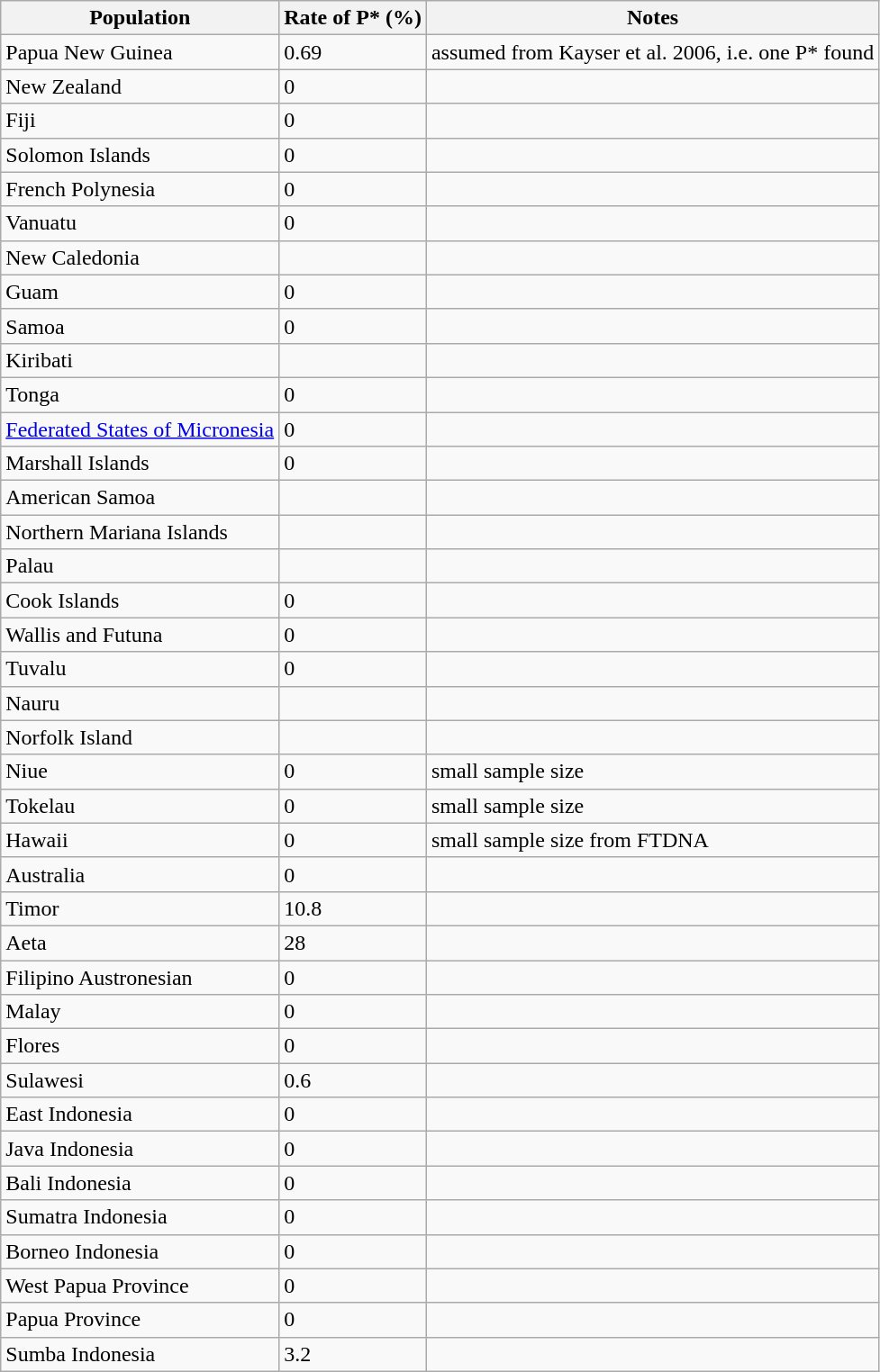<table class="wikitable sortable">
<tr>
<th>Population</th>
<th>Rate of P* (%)</th>
<th>Notes</th>
</tr>
<tr>
<td>Papua New Guinea</td>
<td>0.69</td>
<td>assumed from Kayser et al. 2006, i.e. one P* found</td>
</tr>
<tr>
<td>New Zealand</td>
<td>0</td>
<td></td>
</tr>
<tr>
<td>Fiji</td>
<td>0</td>
<td></td>
</tr>
<tr>
<td>Solomon Islands</td>
<td>0</td>
<td></td>
</tr>
<tr>
<td>French Polynesia</td>
<td>0</td>
<td></td>
</tr>
<tr>
<td>Vanuatu</td>
<td>0</td>
<td></td>
</tr>
<tr>
<td>New Caledonia</td>
<td></td>
<td></td>
</tr>
<tr>
<td>Guam</td>
<td>0</td>
<td></td>
</tr>
<tr>
<td>Samoa</td>
<td>0</td>
<td></td>
</tr>
<tr>
<td>Kiribati</td>
<td></td>
<td></td>
</tr>
<tr>
<td>Tonga</td>
<td>0</td>
<td></td>
</tr>
<tr>
<td><a href='#'>Federated States of Micronesia</a></td>
<td>0</td>
<td></td>
</tr>
<tr>
<td>Marshall Islands</td>
<td>0</td>
<td></td>
</tr>
<tr>
<td>American Samoa</td>
<td></td>
<td></td>
</tr>
<tr>
<td>Northern Mariana Islands</td>
<td></td>
<td></td>
</tr>
<tr>
<td>Palau</td>
<td></td>
<td></td>
</tr>
<tr>
<td>Cook Islands</td>
<td>0</td>
<td></td>
</tr>
<tr>
<td>Wallis and Futuna</td>
<td>0</td>
<td></td>
</tr>
<tr>
<td>Tuvalu</td>
<td>0</td>
<td></td>
</tr>
<tr>
<td>Nauru</td>
<td></td>
<td></td>
</tr>
<tr>
<td>Norfolk Island</td>
<td></td>
<td></td>
</tr>
<tr>
<td>Niue</td>
<td>0</td>
<td>small sample size</td>
</tr>
<tr>
<td>Tokelau</td>
<td>0</td>
<td>small sample size</td>
</tr>
<tr>
<td>Hawaii</td>
<td>0</td>
<td>small sample size from FTDNA</td>
</tr>
<tr>
<td>Australia</td>
<td>0</td>
<td></td>
</tr>
<tr>
<td>Timor</td>
<td>10.8</td>
<td></td>
</tr>
<tr>
<td>Aeta</td>
<td>28</td>
<td></td>
</tr>
<tr>
<td>Filipino Austronesian</td>
<td>0</td>
<td></td>
</tr>
<tr>
<td>Malay</td>
<td>0</td>
<td></td>
</tr>
<tr>
<td>Flores</td>
<td>0</td>
<td></td>
</tr>
<tr>
<td>Sulawesi</td>
<td>0.6</td>
<td></td>
</tr>
<tr>
<td>East Indonesia</td>
<td>0</td>
<td></td>
</tr>
<tr>
<td>Java Indonesia</td>
<td>0</td>
<td></td>
</tr>
<tr>
<td>Bali Indonesia</td>
<td>0</td>
<td></td>
</tr>
<tr>
<td>Sumatra Indonesia</td>
<td>0</td>
<td></td>
</tr>
<tr>
<td>Borneo Indonesia</td>
<td>0</td>
<td></td>
</tr>
<tr>
<td>West Papua Province</td>
<td>0</td>
<td></td>
</tr>
<tr>
<td>Papua Province</td>
<td>0</td>
<td></td>
</tr>
<tr>
<td>Sumba Indonesia</td>
<td>3.2</td>
</tr>
</table>
